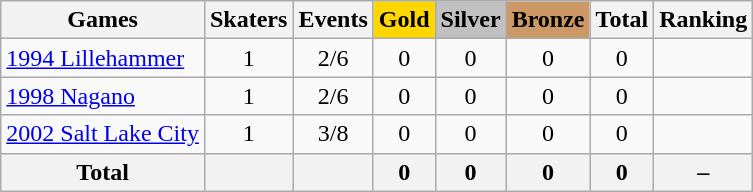<table class="wikitable sortable" style="text-align:center">
<tr>
<th>Games</th>
<th>Skaters</th>
<th>Events</th>
<th style="background-color:gold;">Gold</th>
<th style="background-color:silver;">Silver</th>
<th style="background-color:#c96;">Bronze</th>
<th>Total</th>
<th>Ranking</th>
</tr>
<tr>
<td align=left><a href='#'>1994 Lillehammer</a></td>
<td>1</td>
<td>2/6</td>
<td>0</td>
<td>0</td>
<td>0</td>
<td>0</td>
<td></td>
</tr>
<tr>
<td align=left><a href='#'>1998 Nagano</a></td>
<td>1</td>
<td>2/6</td>
<td>0</td>
<td>0</td>
<td>0</td>
<td>0</td>
<td></td>
</tr>
<tr>
<td align=left><a href='#'>2002 Salt Lake City</a></td>
<td>1</td>
<td>3/8</td>
<td>0</td>
<td>0</td>
<td>0</td>
<td>0</td>
<td></td>
</tr>
<tr>
<th>Total</th>
<th></th>
<th></th>
<th>0</th>
<th>0</th>
<th>0</th>
<th>0</th>
<th>–</th>
</tr>
</table>
